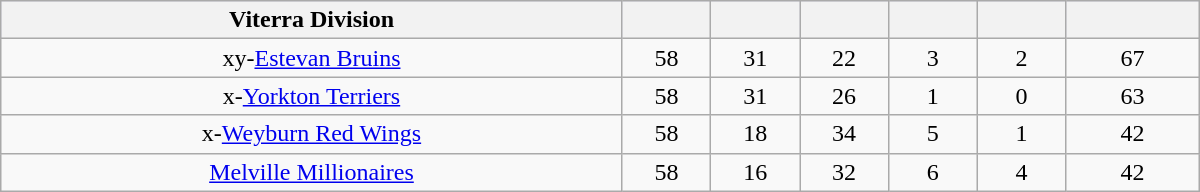<table class="wikitable" style="text-align:center; width:50em">
<tr bgcolor="#DDDDFF">
<th width="35%">Viterra Division</th>
<th width="5%"></th>
<th width="5%"></th>
<th width="5%"></th>
<th width="5%"></th>
<th width="5%"></th>
<th width="7.5%"></th>
</tr>
<tr>
<td>xy-<a href='#'>Estevan Bruins</a></td>
<td>58</td>
<td>31</td>
<td>22</td>
<td>3</td>
<td>2</td>
<td>67</td>
</tr>
<tr>
<td>x-<a href='#'>Yorkton Terriers</a></td>
<td>58</td>
<td>31</td>
<td>26</td>
<td>1</td>
<td>0</td>
<td>63</td>
</tr>
<tr>
<td>x-<a href='#'>Weyburn Red Wings</a></td>
<td>58</td>
<td>18</td>
<td>34</td>
<td>5</td>
<td>1</td>
<td>42</td>
</tr>
<tr>
<td><a href='#'>Melville Millionaires</a></td>
<td>58</td>
<td>16</td>
<td>32</td>
<td>6</td>
<td>4</td>
<td>42</td>
</tr>
</table>
